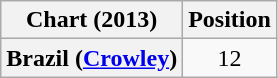<table class="wikitable plainrowheaders" style="text-align:center">
<tr>
<th scope="col">Chart (2013)</th>
<th scope="col">Position</th>
</tr>
<tr>
<th scope="row">Brazil (<a href='#'>Crowley</a>)</th>
<td style="text-align:center;">12</td>
</tr>
</table>
